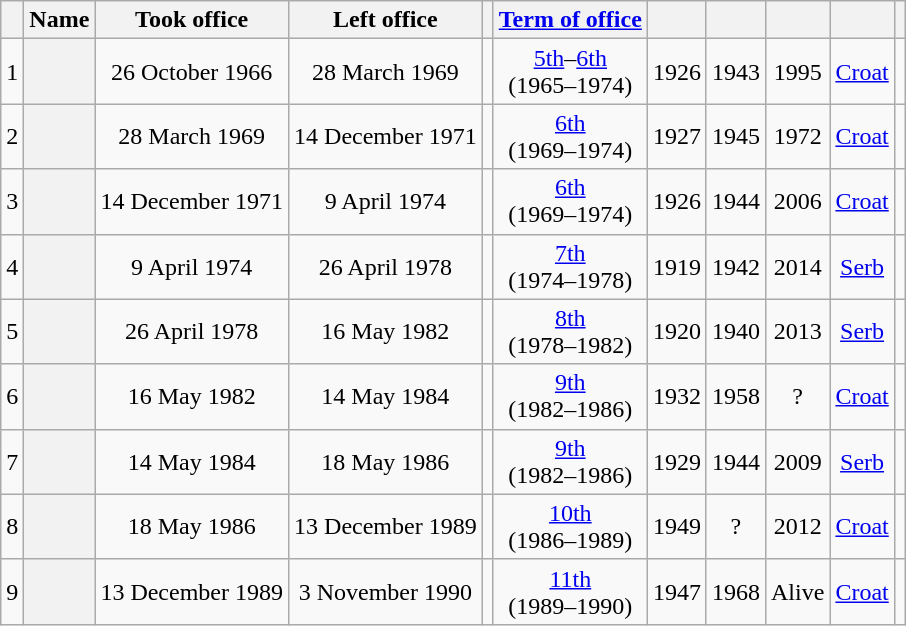<table class="wikitable sortable" style=text-align:center>
<tr>
<th scope=col></th>
<th scope=col>Name</th>
<th scope=col>Took office</th>
<th scope=col>Left office</th>
<th scope=col></th>
<th scope=col><a href='#'>Term of office</a></th>
<th scope=col></th>
<th scope=col></th>
<th scope=col></th>
<th scope=col></th>
<th scope=col class="unsortable"></th>
</tr>
<tr>
<td>1</td>
<th align="center" scope="row" style="font-weight:normal;"></th>
<td>26 October 1966</td>
<td>28 March 1969</td>
<td></td>
<td><a href='#'>5th</a>–<a href='#'>6th</a><br>(1965–1974)</td>
<td>1926</td>
<td>1943</td>
<td>1995</td>
<td><a href='#'>Croat</a></td>
<td></td>
</tr>
<tr>
<td>2</td>
<th align="center" scope="row" style="font-weight:normal;"></th>
<td>28 March 1969</td>
<td>14 December 1971</td>
<td></td>
<td><a href='#'>6th</a><br>(1969–1974)</td>
<td>1927</td>
<td>1945</td>
<td>1972</td>
<td><a href='#'>Croat</a></td>
<td></td>
</tr>
<tr>
<td>3</td>
<th align="center" scope="row" style="font-weight:normal;"></th>
<td>14 December 1971</td>
<td>9 April 1974</td>
<td></td>
<td><a href='#'>6th</a><br>(1969–1974)</td>
<td>1926</td>
<td>1944</td>
<td>2006</td>
<td><a href='#'>Croat</a></td>
<td></td>
</tr>
<tr>
<td>4</td>
<th align="center" scope="row" style="font-weight:normal;"></th>
<td>9 April 1974</td>
<td>26 April 1978</td>
<td></td>
<td><a href='#'>7th</a><br>(1974–1978)</td>
<td>1919</td>
<td>1942</td>
<td>2014</td>
<td><a href='#'>Serb</a></td>
<td></td>
</tr>
<tr>
<td>5</td>
<th align="center" scope="row" style="font-weight:normal;"></th>
<td>26 April 1978</td>
<td>16 May 1982</td>
<td></td>
<td><a href='#'>8th</a><br>(1978–1982)</td>
<td>1920</td>
<td>1940</td>
<td>2013</td>
<td><a href='#'>Serb</a></td>
<td></td>
</tr>
<tr>
<td>6</td>
<th align="center" scope="row" style="font-weight:normal;"></th>
<td>16 May 1982</td>
<td>14 May 1984</td>
<td></td>
<td><a href='#'>9th</a><br>(1982–1986)</td>
<td>1932</td>
<td>1958</td>
<td>?</td>
<td><a href='#'>Croat</a></td>
<td></td>
</tr>
<tr>
<td>7</td>
<th align="center" scope="row" style="font-weight:normal;"></th>
<td>14 May 1984</td>
<td>18 May 1986</td>
<td></td>
<td><a href='#'>9th</a><br>(1982–1986)</td>
<td>1929</td>
<td>1944</td>
<td>2009</td>
<td><a href='#'>Serb</a></td>
<td></td>
</tr>
<tr>
<td>8</td>
<th align="center" scope="row" style="font-weight:normal;"></th>
<td>18 May 1986</td>
<td>13 December 1989</td>
<td></td>
<td><a href='#'>10th</a><br>(1986–1989)</td>
<td>1949</td>
<td>?</td>
<td>2012</td>
<td><a href='#'>Croat</a></td>
<td></td>
</tr>
<tr>
<td>9</td>
<th align="center" scope="row" style="font-weight:normal;"></th>
<td>13 December 1989</td>
<td>3 November 1990</td>
<td></td>
<td><a href='#'>11th</a><br>(1989–1990)</td>
<td>1947</td>
<td>1968</td>
<td>Alive</td>
<td><a href='#'>Croat</a></td>
<td></td>
</tr>
</table>
